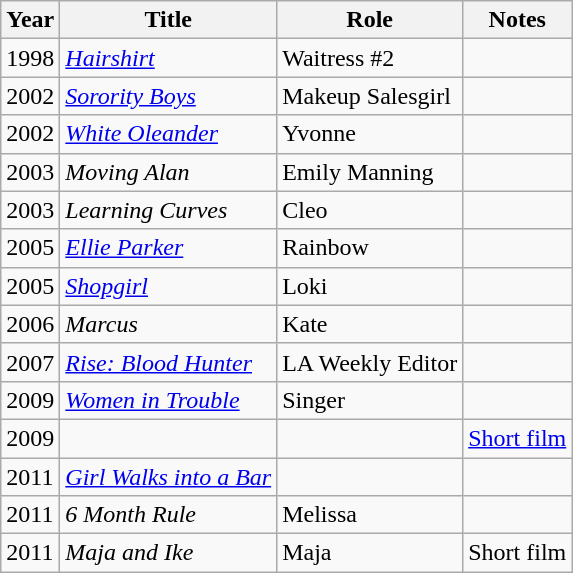<table class="wikitable sortable">
<tr>
<th>Year</th>
<th>Title</th>
<th>Role</th>
<th class="unsortable">Notes</th>
</tr>
<tr>
<td>1998</td>
<td><em><a href='#'>Hairshirt</a></em></td>
<td>Waitress #2</td>
<td></td>
</tr>
<tr>
<td>2002</td>
<td><em><a href='#'>Sorority Boys</a></em></td>
<td>Makeup Salesgirl</td>
<td></td>
</tr>
<tr>
<td>2002</td>
<td><em><a href='#'>White Oleander</a></em></td>
<td>Yvonne</td>
<td></td>
</tr>
<tr>
<td>2003</td>
<td><em>Moving Alan</em></td>
<td>Emily Manning</td>
<td></td>
</tr>
<tr>
<td>2003</td>
<td><em>Learning Curves</em></td>
<td>Cleo</td>
<td></td>
</tr>
<tr>
<td>2005</td>
<td><em><a href='#'>Ellie Parker</a></em></td>
<td>Rainbow</td>
<td></td>
</tr>
<tr>
<td>2005</td>
<td><em><a href='#'>Shopgirl</a></em></td>
<td>Loki</td>
<td></td>
</tr>
<tr>
<td>2006</td>
<td><em>Marcus</em></td>
<td>Kate</td>
<td></td>
</tr>
<tr>
<td>2007</td>
<td><em><a href='#'>Rise: Blood Hunter</a></em></td>
<td>LA Weekly Editor</td>
<td></td>
</tr>
<tr>
<td>2009</td>
<td><em><a href='#'>Women in Trouble</a></em></td>
<td>Singer</td>
<td></td>
</tr>
<tr>
<td>2009</td>
<td><em></em></td>
<td></td>
<td><a href='#'>Short film</a></td>
</tr>
<tr>
<td>2011</td>
<td><em><a href='#'>Girl Walks into a Bar</a></em></td>
<td></td>
<td></td>
</tr>
<tr>
<td>2011</td>
<td><em>6 Month Rule</em></td>
<td>Melissa</td>
<td></td>
</tr>
<tr>
<td>2011</td>
<td><em>Maja and Ike</em></td>
<td>Maja</td>
<td>Short film</td>
</tr>
</table>
